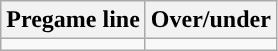<table class="wikitable">
<tr align="center">
<th>Pregame line</th>
<th>Over/under</th>
</tr>
<tr align="center">
<td></td>
<td></td>
</tr>
</table>
